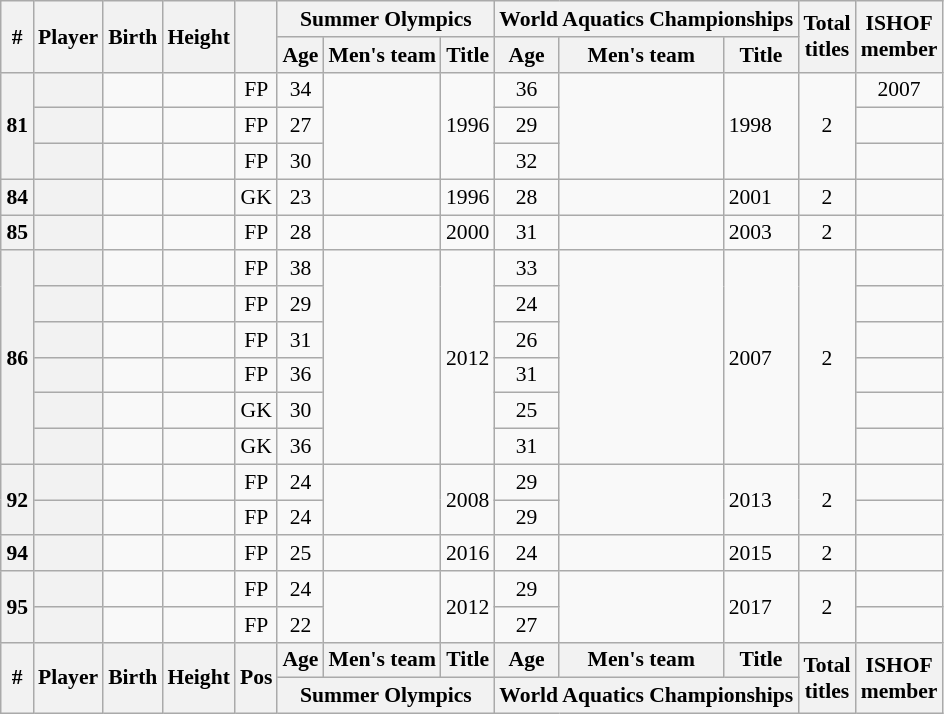<table class="wikitable sortable sticky-header-multi plainrowheaders" style="text-align: center; font-size: 90%; margin-left: 1em;">
<tr>
<th scope="col" rowspan="2">#</th>
<th scope="col" rowspan="2">Player</th>
<th scope="col" rowspan="2">Birth</th>
<th scope="col" rowspan="2">Height</th>
<th scope="col" rowspan="2"></th>
<th scope="colgroup" colspan="3">Summer Olympics</th>
<th scope="colgroup" colspan="3">World Aquatics Championships</th>
<th scope="col" rowspan="2">Total<br>titles</th>
<th scope="col" rowspan="2">ISHOF<br>member</th>
</tr>
<tr>
<th scope="col">Age</th>
<th scope="col">Men's team</th>
<th scope="col">Title</th>
<th scope="col">Age</th>
<th scope="col">Men's team</th>
<th scope="col">Title</th>
</tr>
<tr>
<th scope="rowgroup" rowspan="3" style="text-align: center;"><strong>81</strong></th>
<th scope="row"></th>
<td></td>
<td style="text-align: left;"></td>
<td>FP</td>
<td>34</td>
<td rowspan="3" style="text-align: left;"></td>
<td rowspan="3" style="text-align: left;">1996</td>
<td>36</td>
<td rowspan="3" style="text-align: left;"></td>
<td rowspan="3" style="text-align: left;">1998</td>
<td rowspan="3">2</td>
<td>2007</td>
</tr>
<tr>
<th scope="row"></th>
<td></td>
<td style="text-align: left;"></td>
<td>FP</td>
<td>27</td>
<td>29</td>
<td></td>
</tr>
<tr>
<th scope="row"></th>
<td></td>
<td style="text-align: left;"></td>
<td>FP</td>
<td>30</td>
<td>32</td>
<td></td>
</tr>
<tr>
<th scope="row" style="text-align: center;"><strong>84</strong></th>
<th scope="row"></th>
<td></td>
<td style="text-align: left;"></td>
<td>GK</td>
<td>23</td>
<td style="text-align: left;"></td>
<td style="text-align: left;">1996</td>
<td>28</td>
<td style="text-align: left;"></td>
<td style="text-align: left;">2001</td>
<td>2</td>
<td></td>
</tr>
<tr>
<th scope="row" style="text-align: center;"><strong>85</strong></th>
<th scope="row"></th>
<td></td>
<td style="text-align: left;"></td>
<td>FP</td>
<td>28</td>
<td style="text-align: left;"></td>
<td style="text-align: left;">2000</td>
<td>31</td>
<td style="text-align: left;"></td>
<td style="text-align: left;">2003</td>
<td>2</td>
<td></td>
</tr>
<tr>
<th scope="rowgroup" rowspan="6" style="text-align: center;"><strong>86</strong></th>
<th scope="row"></th>
<td></td>
<td style="text-align: left;"></td>
<td>FP</td>
<td>38</td>
<td rowspan="6" style="text-align: left;"></td>
<td rowspan="6" style="text-align: left;">2012</td>
<td>33</td>
<td rowspan="6" style="text-align: left;"></td>
<td rowspan="6" style="text-align: left;">2007</td>
<td rowspan="6">2</td>
<td></td>
</tr>
<tr>
<th scope="row"></th>
<td></td>
<td style="text-align: left;"></td>
<td>FP</td>
<td>29</td>
<td>24</td>
<td></td>
</tr>
<tr>
<th scope="row"></th>
<td></td>
<td style="text-align: left;"></td>
<td>FP</td>
<td>31</td>
<td>26</td>
<td></td>
</tr>
<tr>
<th scope="row"></th>
<td></td>
<td style="text-align: left;"></td>
<td>FP</td>
<td>36</td>
<td>31</td>
<td></td>
</tr>
<tr>
<th scope="row"></th>
<td></td>
<td style="text-align: left;"></td>
<td>GK</td>
<td>30</td>
<td>25</td>
<td></td>
</tr>
<tr>
<th scope="row"></th>
<td></td>
<td style="text-align: left;"></td>
<td>GK</td>
<td>36</td>
<td>31</td>
<td></td>
</tr>
<tr>
<th scope="rowgroup" rowspan="2" style="text-align: center;"><strong>92</strong></th>
<th scope="row"></th>
<td></td>
<td style="text-align: left;"></td>
<td>FP</td>
<td>24</td>
<td rowspan="2" style="text-align: left;"></td>
<td rowspan="2" style="text-align: left;">2008</td>
<td>29</td>
<td rowspan="2" style="text-align: left;"></td>
<td rowspan="2" style="text-align: left;">2013</td>
<td rowspan="2">2</td>
<td></td>
</tr>
<tr>
<th scope="row"></th>
<td></td>
<td style="text-align: left;"></td>
<td>FP</td>
<td>24</td>
<td>29</td>
<td></td>
</tr>
<tr>
<th scope="row" style="text-align: center;"><strong>94</strong></th>
<th scope="row"></th>
<td></td>
<td style="text-align: left;"></td>
<td>FP</td>
<td>25</td>
<td style="text-align: left;"></td>
<td style="text-align: left;">2016</td>
<td>24</td>
<td style="text-align: left;"></td>
<td style="text-align: left;">2015</td>
<td>2</td>
<td></td>
</tr>
<tr>
<th scope="rowgroup" rowspan="2" style="text-align: center;"><strong>95</strong></th>
<th scope="row"></th>
<td></td>
<td style="text-align: left;"></td>
<td>FP</td>
<td>24</td>
<td rowspan="2" style="text-align: left;"></td>
<td rowspan="2" style="text-align: left;">2012</td>
<td>29</td>
<td rowspan="2" style="text-align: left;"></td>
<td rowspan="2" style="text-align: left;">2017</td>
<td rowspan="2">2</td>
<td></td>
</tr>
<tr>
<th scope="row"></th>
<td></td>
<td style="text-align: left;"></td>
<td>FP</td>
<td>22</td>
<td>27</td>
<td></td>
</tr>
<tr class="sortbottom">
<th rowspan="2">#</th>
<th rowspan="2">Player</th>
<th rowspan="2">Birth</th>
<th rowspan="2">Height</th>
<th rowspan="2">Pos</th>
<th>Age</th>
<th>Men's team</th>
<th>Title</th>
<th>Age</th>
<th>Men's team</th>
<th>Title</th>
<th rowspan="2">Total<br>titles</th>
<th rowspan="2">ISHOF<br>member</th>
</tr>
<tr class="sortbottom">
<th colspan="3">Summer Olympics</th>
<th colspan="3">World Aquatics Championships</th>
</tr>
</table>
